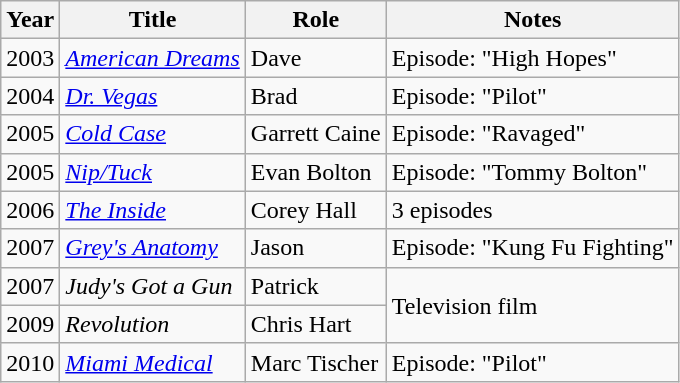<table class="wikitable sortable">
<tr>
<th>Year</th>
<th>Title</th>
<th>Role</th>
<th>Notes</th>
</tr>
<tr>
<td>2003</td>
<td><em><a href='#'>American Dreams</a></em></td>
<td>Dave</td>
<td>Episode: "High Hopes"</td>
</tr>
<tr>
<td>2004</td>
<td><em><a href='#'>Dr. Vegas</a></em></td>
<td>Brad</td>
<td>Episode: "Pilot"</td>
</tr>
<tr>
<td>2005</td>
<td><em><a href='#'>Cold Case</a></em></td>
<td>Garrett Caine</td>
<td>Episode: "Ravaged"</td>
</tr>
<tr>
<td>2005</td>
<td><em><a href='#'>Nip/Tuck</a></em></td>
<td>Evan Bolton</td>
<td>Episode: "Tommy Bolton"</td>
</tr>
<tr>
<td>2006</td>
<td><a href='#'><em>The Inside</em></a></td>
<td>Corey Hall</td>
<td>3 episodes</td>
</tr>
<tr>
<td>2007</td>
<td><em><a href='#'>Grey's Anatomy</a></em></td>
<td>Jason</td>
<td>Episode: "Kung Fu Fighting"</td>
</tr>
<tr>
<td>2007</td>
<td><em>Judy's Got a Gun</em></td>
<td>Patrick</td>
<td rowspan="2">Television film</td>
</tr>
<tr>
<td>2009</td>
<td><em>Revolution</em></td>
<td>Chris Hart</td>
</tr>
<tr>
<td>2010</td>
<td><em><a href='#'>Miami Medical</a></em></td>
<td>Marc Tischer</td>
<td>Episode: "Pilot"</td>
</tr>
</table>
